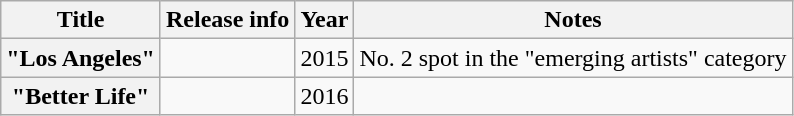<table class="wikitable plainrowheaders sortable">
<tr>
<th scope="col">Title</th>
<th scope="col">Release info</th>
<th scope="col">Year</th>
<th scope="col" class="unsortable">Notes</th>
</tr>
<tr>
<th scope="row">"Los Angeles"</th>
<td></td>
<td>2015</td>
<td>No. 2 spot in the "emerging artists" category</td>
</tr>
<tr>
<th scope="row">"Better Life"</th>
<td></td>
<td>2016</td>
<td></td>
</tr>
</table>
